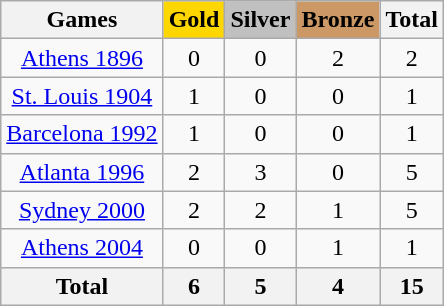<table class="wikitable sortable" style="text-align:center">
<tr>
<th>Games</th>
<th style="background-color:gold;">Gold</th>
<th style="background-color:silver;">Silver</th>
<th style="background-color:#c96;">Bronze</th>
<th>Total</th>
</tr>
<tr>
<td><a href='#'>Athens 1896</a></td>
<td>0</td>
<td>0</td>
<td>2</td>
<td>2</td>
</tr>
<tr>
<td><a href='#'>St. Louis 1904</a></td>
<td>1</td>
<td>0</td>
<td>0</td>
<td>1</td>
</tr>
<tr>
<td><a href='#'>Barcelona 1992</a></td>
<td>1</td>
<td>0</td>
<td>0</td>
<td>1</td>
</tr>
<tr>
<td><a href='#'>Atlanta 1996</a></td>
<td>2</td>
<td>3</td>
<td>0</td>
<td>5</td>
</tr>
<tr>
<td><a href='#'>Sydney 2000</a></td>
<td>2</td>
<td>2</td>
<td>1</td>
<td>5</td>
</tr>
<tr>
<td><a href='#'>Athens 2004</a></td>
<td>0</td>
<td>0</td>
<td>1</td>
<td>1</td>
</tr>
<tr>
<th>Total</th>
<th>6</th>
<th>5</th>
<th>4</th>
<th>15</th>
</tr>
</table>
